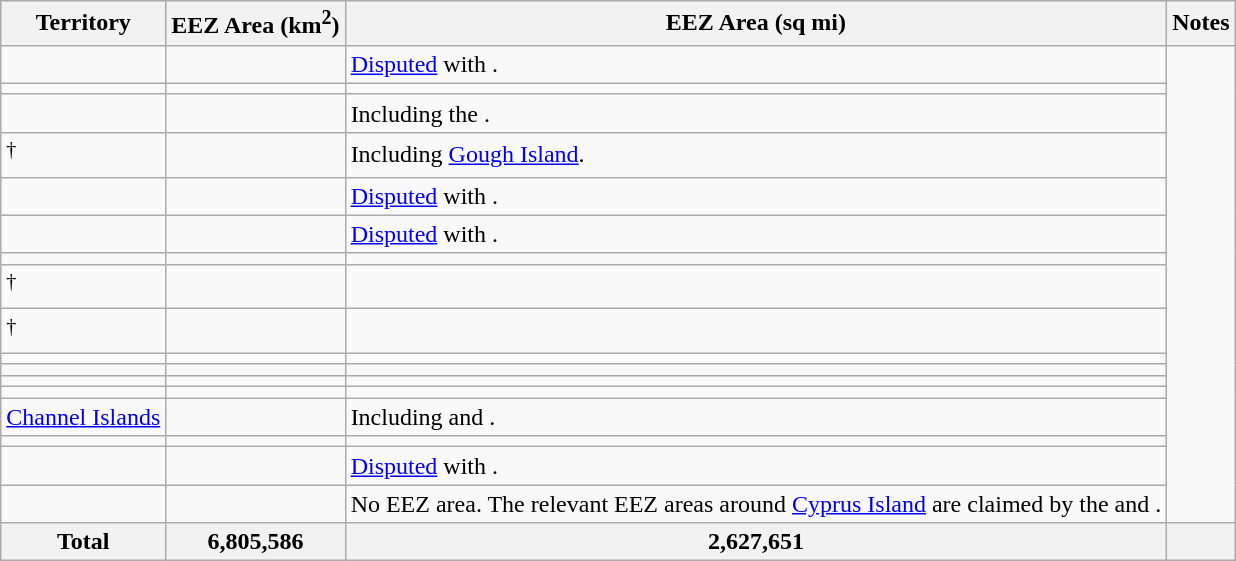<table class="wikitable">
<tr>
<th>Territory</th>
<th>EEZ Area (km<sup>2</sup>)</th>
<th>EEZ Area (sq mi)</th>
<th>Notes</th>
</tr>
<tr>
<td></td>
<td></td>
<td><a href='#'>Disputed</a> with .</td>
</tr>
<tr>
<td></td>
<td></td>
<td></td>
</tr>
<tr>
<td></td>
<td></td>
<td>Including the .</td>
</tr>
<tr>
<td><sup>†</sup></td>
<td></td>
<td>Including  <a href='#'>Gough Island</a>.</td>
</tr>
<tr>
<td></td>
<td></td>
<td><a href='#'>Disputed</a> with .</td>
</tr>
<tr>
<td></td>
<td></td>
<td><a href='#'>Disputed</a> with .</td>
</tr>
<tr>
<td></td>
<td></td>
<td></td>
</tr>
<tr>
<td><sup>†</sup></td>
<td></td>
<td></td>
</tr>
<tr>
<td><sup>†</sup></td>
<td></td>
<td></td>
</tr>
<tr>
<td></td>
<td></td>
<td></td>
</tr>
<tr>
<td></td>
<td></td>
<td></td>
</tr>
<tr>
<td></td>
<td></td>
<td></td>
</tr>
<tr>
<td></td>
<td></td>
<td></td>
</tr>
<tr>
<td> <a href='#'>Channel Islands</a></td>
<td></td>
<td>Including  and .</td>
</tr>
<tr>
<td></td>
<td></td>
<td></td>
</tr>
<tr>
<td></td>
<td></td>
<td><a href='#'>Disputed</a> with .</td>
</tr>
<tr>
<td></td>
<td></td>
<td>No EEZ area. The relevant EEZ areas around <a href='#'>Cyprus Island</a> are claimed by the  and .</td>
</tr>
<tr>
<th>Total</th>
<th>6,805,586</th>
<th>2,627,651</th>
<th></th>
</tr>
</table>
